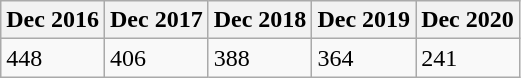<table class="wikitable">
<tr>
<th>Dec 2016</th>
<th>Dec 2017</th>
<th>Dec 2018</th>
<th>Dec 2019</th>
<th>Dec 2020</th>
</tr>
<tr>
<td>448</td>
<td>406</td>
<td>388</td>
<td>364</td>
<td>241</td>
</tr>
</table>
